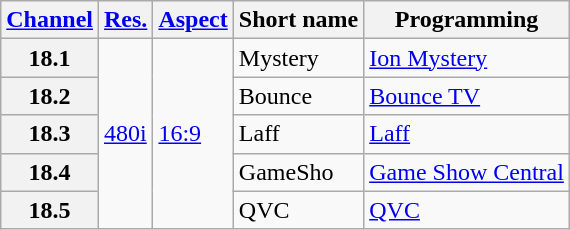<table class="wikitable">
<tr>
<th><a href='#'>Channel</a></th>
<th><a href='#'>Res.</a></th>
<th><a href='#'>Aspect</a></th>
<th>Short name</th>
<th>Programming</th>
</tr>
<tr>
<th scope = "row">18.1</th>
<td rowspan=5><a href='#'>480i</a></td>
<td rowspan=5><a href='#'>16:9</a></td>
<td>Mystery</td>
<td><a href='#'>Ion Mystery</a></td>
</tr>
<tr>
<th scope = "row">18.2</th>
<td>Bounce</td>
<td><a href='#'>Bounce TV</a></td>
</tr>
<tr>
<th scope = "row">18.3</th>
<td>Laff</td>
<td><a href='#'>Laff</a></td>
</tr>
<tr>
<th scope = "row">18.4</th>
<td>GameSho</td>
<td><a href='#'>Game Show Central</a></td>
</tr>
<tr>
<th scope = "row">18.5</th>
<td>QVC</td>
<td><a href='#'>QVC</a></td>
</tr>
</table>
